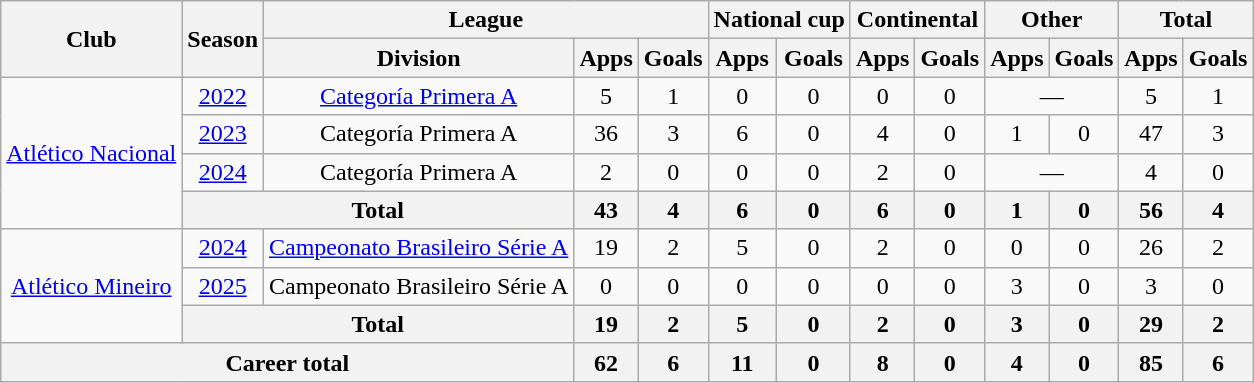<table class="wikitable" style="text-align:center">
<tr>
<th rowspan="2">Club</th>
<th rowspan="2">Season</th>
<th colspan="3">League</th>
<th colspan="2">National cup</th>
<th colspan="2">Continental</th>
<th colspan="2">Other</th>
<th colspan="2">Total</th>
</tr>
<tr>
<th>Division</th>
<th>Apps</th>
<th>Goals</th>
<th>Apps</th>
<th>Goals</th>
<th>Apps</th>
<th>Goals</th>
<th>Apps</th>
<th>Goals</th>
<th>Apps</th>
<th>Goals</th>
</tr>
<tr>
<td rowspan="4"><a href='#'>Atlético Nacional</a></td>
<td><a href='#'>2022</a></td>
<td><a href='#'>Categoría Primera A</a></td>
<td>5</td>
<td>1</td>
<td>0</td>
<td>0</td>
<td>0</td>
<td>0</td>
<td colspan="2">—</td>
<td>5</td>
<td>1</td>
</tr>
<tr>
<td><a href='#'>2023</a></td>
<td>Categoría Primera A</td>
<td>36</td>
<td>3</td>
<td>6</td>
<td>0</td>
<td>4</td>
<td>0</td>
<td>1</td>
<td>0</td>
<td>47</td>
<td>3</td>
</tr>
<tr>
<td><a href='#'>2024</a></td>
<td>Categoría Primera A</td>
<td>2</td>
<td>0</td>
<td>0</td>
<td>0</td>
<td>2</td>
<td>0</td>
<td colspan="2">—</td>
<td>4</td>
<td>0</td>
</tr>
<tr>
<th colspan="2">Total</th>
<th>43</th>
<th>4</th>
<th>6</th>
<th>0</th>
<th>6</th>
<th>0</th>
<th>1</th>
<th>0</th>
<th>56</th>
<th>4</th>
</tr>
<tr>
<td rowspan="3"><a href='#'>Atlético Mineiro</a></td>
<td><a href='#'>2024</a></td>
<td><a href='#'>Campeonato Brasileiro Série A</a></td>
<td>19</td>
<td>2</td>
<td>5</td>
<td>0</td>
<td>2</td>
<td>0</td>
<td>0</td>
<td>0</td>
<td>26</td>
<td>2</td>
</tr>
<tr>
<td><a href='#'>2025</a></td>
<td>Campeonato Brasileiro Série A</td>
<td>0</td>
<td>0</td>
<td>0</td>
<td>0</td>
<td>0</td>
<td>0</td>
<td>3</td>
<td>0</td>
<td>3</td>
<td>0</td>
</tr>
<tr>
<th colspan="2">Total</th>
<th>19</th>
<th>2</th>
<th>5</th>
<th>0</th>
<th>2</th>
<th>0</th>
<th>3</th>
<th>0</th>
<th>29</th>
<th>2</th>
</tr>
<tr>
<th colspan="3">Career total</th>
<th>62</th>
<th>6</th>
<th>11</th>
<th>0</th>
<th>8</th>
<th>0</th>
<th>4</th>
<th>0</th>
<th>85</th>
<th>6</th>
</tr>
</table>
